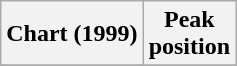<table class="wikitable plainrowheaders" style="text-align:center">
<tr>
<th>Chart (1999)</th>
<th>Peak<br>position</th>
</tr>
<tr>
</tr>
</table>
